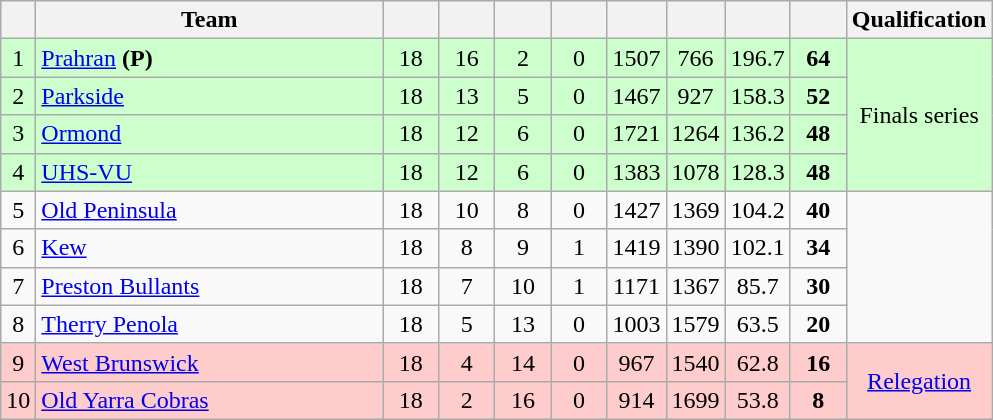<table class="wikitable" style="text-align:center; margin-bottom:0">
<tr>
<th style="width:10px"></th>
<th style="width:35%;">Team</th>
<th style="width:30px;"></th>
<th style="width:30px;"></th>
<th style="width:30px;"></th>
<th style="width:30px;"></th>
<th style="width:30px;"></th>
<th style="width:30px;"></th>
<th style="width:30px;"></th>
<th style="width:30px;"></th>
<th>Qualification</th>
</tr>
<tr style="background:#ccffcc;">
<td>1</td>
<td style="text-align:left;"><a href='#'>Prahran</a> <strong>(P)</strong></td>
<td>18</td>
<td>16</td>
<td>2</td>
<td>0</td>
<td>1507</td>
<td>766</td>
<td>196.7</td>
<td><strong>64</strong></td>
<td rowspan=4>Finals series</td>
</tr>
<tr style="background:#ccffcc;">
<td>2</td>
<td style="text-align:left;"><a href='#'>Parkside</a></td>
<td>18</td>
<td>13</td>
<td>5</td>
<td>0</td>
<td>1467</td>
<td>927</td>
<td>158.3</td>
<td><strong>52</strong></td>
</tr>
<tr style="background:#ccffcc;">
<td>3</td>
<td style="text-align:left;"><a href='#'>Ormond</a></td>
<td>18</td>
<td>12</td>
<td>6</td>
<td>0</td>
<td>1721</td>
<td>1264</td>
<td>136.2</td>
<td><strong>48</strong></td>
</tr>
<tr style="background:#ccffcc;">
<td>4</td>
<td style="text-align:left;"><a href='#'>UHS-VU</a></td>
<td>18</td>
<td>12</td>
<td>6</td>
<td>0</td>
<td>1383</td>
<td>1078</td>
<td>128.3</td>
<td><strong>48</strong></td>
</tr>
<tr>
<td>5</td>
<td style="text-align:left;"><a href='#'>Old Peninsula</a></td>
<td>18</td>
<td>10</td>
<td>8</td>
<td>0</td>
<td>1427</td>
<td>1369</td>
<td>104.2</td>
<td><strong>40</strong></td>
</tr>
<tr>
<td>6</td>
<td style="text-align:left;"><a href='#'>Kew</a></td>
<td>18</td>
<td>8</td>
<td>9</td>
<td>1</td>
<td>1419</td>
<td>1390</td>
<td>102.1</td>
<td><strong>34</strong></td>
</tr>
<tr>
<td>7</td>
<td style="text-align:left;"><a href='#'>Preston Bullants</a></td>
<td>18</td>
<td>7</td>
<td>10</td>
<td>1</td>
<td>1171</td>
<td>1367</td>
<td>85.7</td>
<td><strong>30</strong></td>
</tr>
<tr>
<td>8</td>
<td style="text-align:left;"><a href='#'>Therry Penola</a></td>
<td>18</td>
<td>5</td>
<td>13</td>
<td>0</td>
<td>1003</td>
<td>1579</td>
<td>63.5</td>
<td><strong>20</strong></td>
</tr>
<tr style="background:#FFCCCC;">
<td>9</td>
<td style="text-align:left;"><a href='#'>West Brunswick</a></td>
<td>18</td>
<td>4</td>
<td>14</td>
<td>0</td>
<td>967</td>
<td>1540</td>
<td>62.8</td>
<td><strong>16</strong></td>
<td rowspan=2><a href='#'>Relegation</a></td>
</tr>
<tr style="background:#FFCCCC;">
<td>10</td>
<td style="text-align:left;"><a href='#'>Old Yarra Cobras</a></td>
<td>18</td>
<td>2</td>
<td>16</td>
<td>0</td>
<td>914</td>
<td>1699</td>
<td>53.8</td>
<td><strong>8</strong></td>
</tr>
</table>
